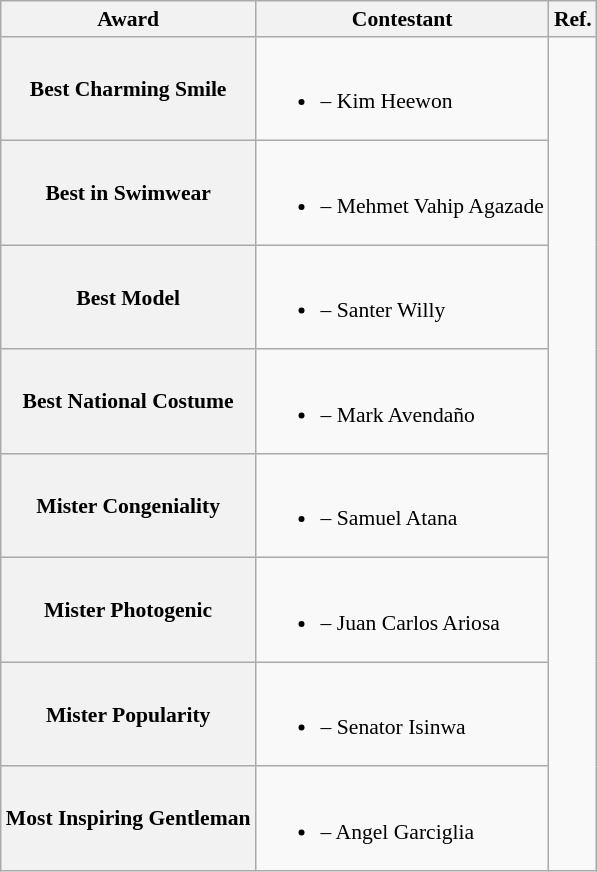<table class="wikitable sortable" style="font-size: 90%;">
<tr>
<th>Award</th>
<th>Contestant</th>
<th>Ref.</th>
</tr>
<tr>
<th>Best Charming Smile</th>
<td><br><ul><li> – Kim Heewon</li></ul></td>
<td rowspan="20"colspan="1"></td>
</tr>
<tr>
<th>Best in Swimwear</th>
<td><br><ul><li> – Mehmet Vahip Agazade</li></ul></td>
</tr>
<tr>
<th>Best Model</th>
<td><br><ul><li> – Santer Willy</li></ul></td>
</tr>
<tr>
<th>Best National Costume</th>
<td><br><ul><li> – Mark Avendaño</li></ul></td>
</tr>
<tr>
<th>Mister Congeniality</th>
<td><br><ul><li> – Samuel Atana</li></ul></td>
</tr>
<tr>
<th>Mister Photogenic</th>
<td><br><ul><li> – Juan Carlos Ariosa</li></ul></td>
</tr>
<tr>
<th>Mister Popularity</th>
<td><br><ul><li> – Senator Isinwa</li></ul></td>
</tr>
<tr>
<th>Most Inspiring Gentleman</th>
<td><br><ul><li> – Angel Garciglia</li></ul></td>
</tr>
</table>
